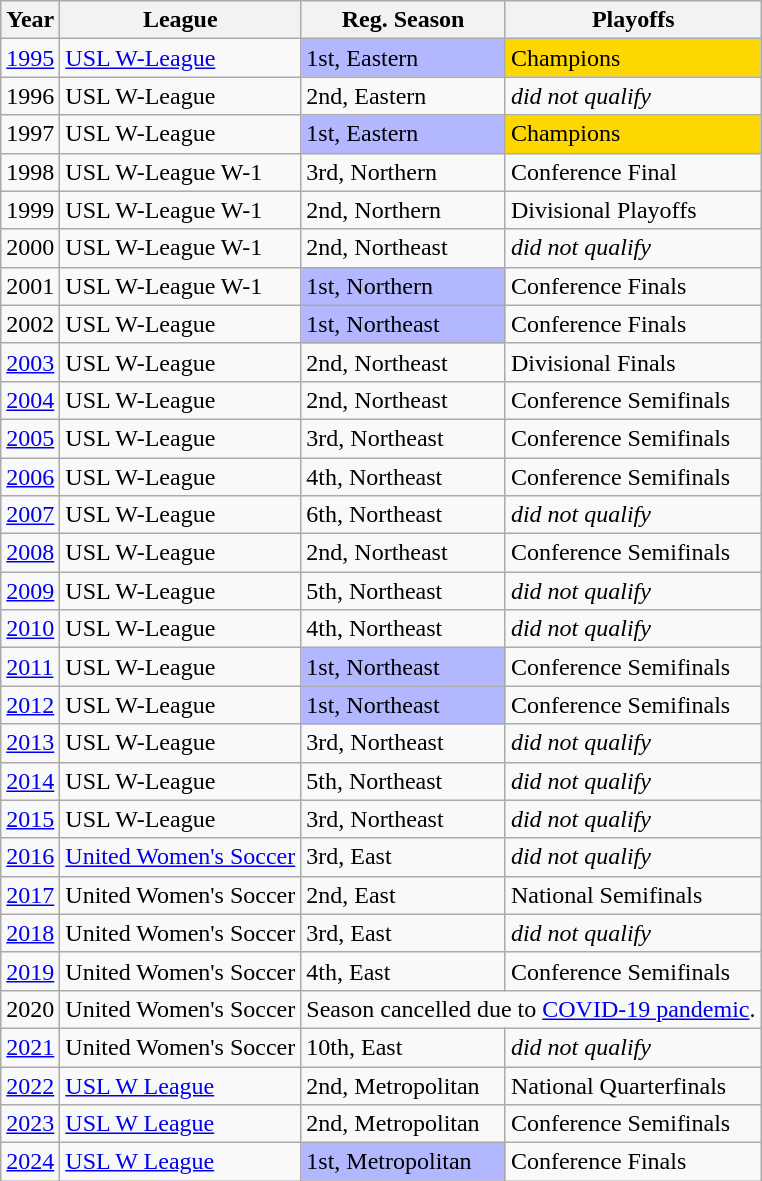<table class="wikitable">
<tr>
<th>Year</th>
<th>League</th>
<th>Reg. Season</th>
<th>Playoffs</th>
</tr>
<tr>
<td><a href='#'>1995</a></td>
<td><a href='#'>USL W-League</a></td>
<td bgcolor="B3B7FF">1st, Eastern</td>
<td bgcolor=gold>Champions</td>
</tr>
<tr>
<td>1996</td>
<td>USL W-League</td>
<td>2nd, Eastern</td>
<td><em>did not qualify</em></td>
</tr>
<tr>
<td>1997</td>
<td>USL W-League</td>
<td bgcolor="B3B7FF">1st, Eastern</td>
<td bgcolor=gold>Champions</td>
</tr>
<tr>
<td>1998</td>
<td>USL W-League W-1</td>
<td>3rd, Northern</td>
<td>Conference Final</td>
</tr>
<tr>
<td>1999</td>
<td>USL W-League W-1</td>
<td>2nd, Northern</td>
<td>Divisional Playoffs</td>
</tr>
<tr>
<td>2000</td>
<td>USL W-League W-1</td>
<td>2nd, Northeast</td>
<td><em>did not qualify</em></td>
</tr>
<tr>
<td>2001</td>
<td>USL W-League W-1</td>
<td bgcolor="B3B7FF">1st, Northern</td>
<td>Conference Finals</td>
</tr>
<tr>
<td>2002</td>
<td>USL W-League</td>
<td bgcolor="B3B7FF">1st, Northeast</td>
<td>Conference Finals</td>
</tr>
<tr>
<td><a href='#'>2003</a></td>
<td>USL W-League</td>
<td>2nd, Northeast</td>
<td>Divisional Finals</td>
</tr>
<tr>
<td><a href='#'>2004</a></td>
<td>USL W-League</td>
<td>2nd, Northeast</td>
<td>Conference Semifinals</td>
</tr>
<tr>
<td><a href='#'>2005</a></td>
<td>USL W-League</td>
<td>3rd, Northeast</td>
<td>Conference Semifinals</td>
</tr>
<tr>
<td><a href='#'>2006</a></td>
<td>USL W-League</td>
<td>4th, Northeast</td>
<td>Conference Semifinals</td>
</tr>
<tr>
<td><a href='#'>2007</a></td>
<td>USL W-League</td>
<td>6th, Northeast</td>
<td><em>did not qualify</em></td>
</tr>
<tr>
<td><a href='#'>2008</a></td>
<td>USL W-League</td>
<td>2nd, Northeast</td>
<td>Conference Semifinals</td>
</tr>
<tr>
<td><a href='#'>2009</a></td>
<td>USL W-League</td>
<td>5th, Northeast</td>
<td><em>did not qualify</em></td>
</tr>
<tr>
<td><a href='#'>2010</a></td>
<td>USL W-League</td>
<td>4th, Northeast</td>
<td><em>did not qualify</em></td>
</tr>
<tr>
<td><a href='#'>2011</a></td>
<td>USL W-League</td>
<td bgcolor="B3B7FF">1st, Northeast</td>
<td>Conference Semifinals</td>
</tr>
<tr>
<td><a href='#'>2012</a></td>
<td>USL W-League</td>
<td bgcolor="B3B7FF">1st, Northeast</td>
<td>Conference Semifinals</td>
</tr>
<tr>
<td><a href='#'>2013</a></td>
<td>USL W-League</td>
<td>3rd, Northeast</td>
<td><em>did not qualify</em></td>
</tr>
<tr>
<td><a href='#'>2014</a></td>
<td>USL W-League</td>
<td>5th, Northeast</td>
<td><em>did not qualify</em></td>
</tr>
<tr>
<td><a href='#'>2015</a></td>
<td>USL W-League</td>
<td>3rd, Northeast</td>
<td><em>did not qualify</em></td>
</tr>
<tr>
<td><a href='#'>2016</a></td>
<td><a href='#'>United Women's Soccer</a></td>
<td>3rd, East</td>
<td><em>did not qualify</em></td>
</tr>
<tr>
<td><a href='#'>2017</a></td>
<td>United Women's Soccer</td>
<td>2nd, East</td>
<td>National Semifinals</td>
</tr>
<tr>
<td><a href='#'>2018</a></td>
<td>United Women's Soccer</td>
<td>3rd, East</td>
<td><em>did not qualify</em></td>
</tr>
<tr>
<td><a href='#'>2019</a></td>
<td>United Women's Soccer</td>
<td>4th, East</td>
<td>Conference Semifinals</td>
</tr>
<tr>
<td>2020</td>
<td>United Women's Soccer</td>
<td colspan=2>Season cancelled due to <a href='#'>COVID-19 pandemic</a>.</td>
</tr>
<tr>
<td><a href='#'>2021</a></td>
<td>United Women's Soccer</td>
<td>10th, East</td>
<td><em>did not qualify</em></td>
</tr>
<tr>
<td><a href='#'>2022</a></td>
<td><a href='#'>USL W League</a></td>
<td>2nd, Metropolitan</td>
<td>National Quarterfinals</td>
</tr>
<tr>
<td><a href='#'>2023</a></td>
<td><a href='#'>USL W League</a></td>
<td>2nd, Metropolitan</td>
<td>Conference Semifinals</td>
</tr>
<tr>
<td><a href='#'>2024</a></td>
<td><a href='#'>USL W League</a></td>
<td bgcolor="B3B7FF">1st, Metropolitan</td>
<td>Conference Finals</td>
</tr>
</table>
